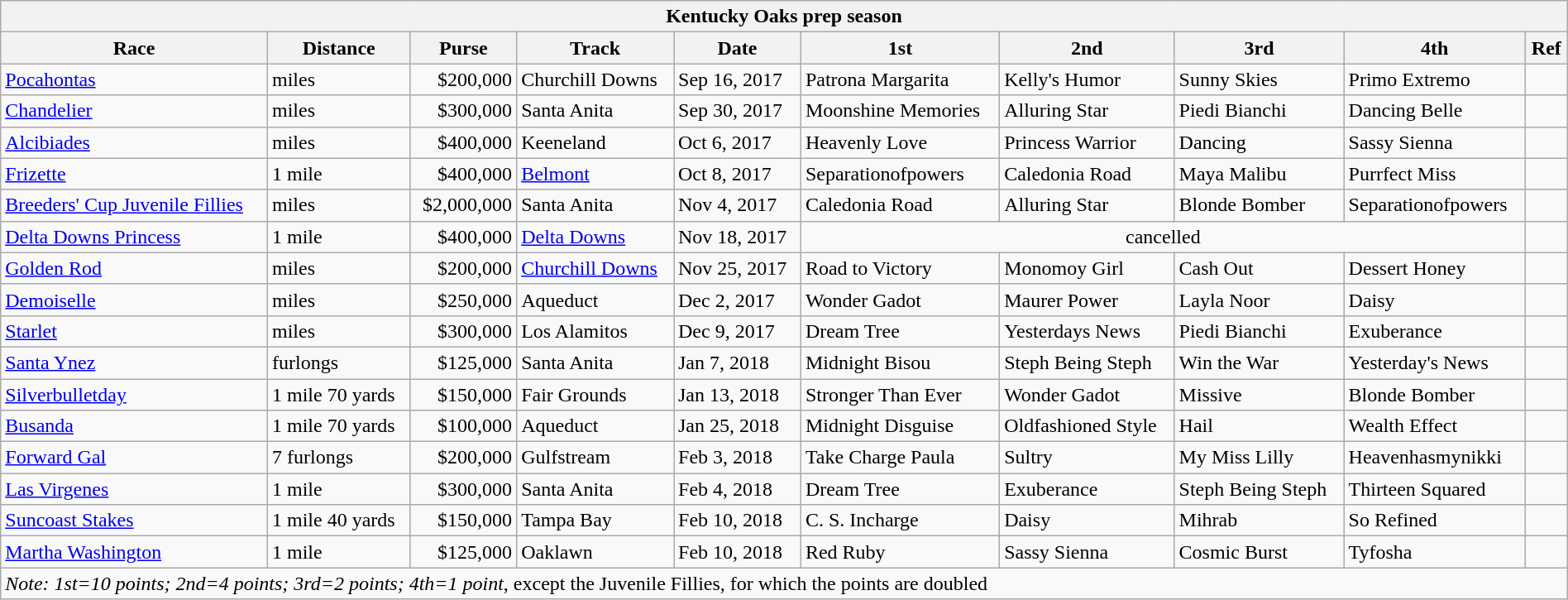<table class=wikitable style="width:100%">
<tr>
<th colspan=10>Kentucky Oaks prep season</th>
</tr>
<tr>
<th>Race</th>
<th>Distance</th>
<th>Purse</th>
<th>Track</th>
<th>Date</th>
<th>1st</th>
<th>2nd</th>
<th>3rd</th>
<th>4th</th>
<th>Ref</th>
</tr>
<tr>
<td><a href='#'>Pocahontas</a></td>
<td> miles</td>
<td align=right>$200,000</td>
<td>Churchill Downs</td>
<td>Sep 16, 2017</td>
<td>Patrona Margarita</td>
<td>Kelly's Humor</td>
<td>Sunny Skies</td>
<td>Primo Extremo</td>
<td></td>
</tr>
<tr>
<td><a href='#'>Chandelier</a></td>
<td> miles</td>
<td align=right>$300,000</td>
<td>Santa Anita</td>
<td>Sep 30, 2017</td>
<td>Moonshine Memories</td>
<td>Alluring Star</td>
<td>Piedi Bianchi</td>
<td>Dancing Belle</td>
<td></td>
</tr>
<tr>
<td><a href='#'>Alcibiades</a></td>
<td> miles</td>
<td align=right>$400,000</td>
<td>Keeneland</td>
<td>Oct 6, 2017</td>
<td>Heavenly Love</td>
<td>Princess Warrior</td>
<td>Dancing</td>
<td>Sassy Sienna</td>
<td></td>
</tr>
<tr>
<td><a href='#'>Frizette</a></td>
<td>1 mile</td>
<td align=right>$400,000</td>
<td><a href='#'>Belmont</a></td>
<td>Oct 8, 2017</td>
<td>Separationofpowers</td>
<td>Caledonia Road</td>
<td>Maya Malibu</td>
<td>Purrfect Miss</td>
<td></td>
</tr>
<tr>
<td><a href='#'>Breeders' Cup Juvenile Fillies</a></td>
<td> miles</td>
<td align=right>$2,000,000</td>
<td>Santa Anita</td>
<td>Nov 4, 2017</td>
<td>Caledonia Road</td>
<td>Alluring Star</td>
<td>Blonde Bomber</td>
<td>Separationofpowers</td>
<td></td>
</tr>
<tr>
<td><a href='#'>Delta Downs Princess</a></td>
<td>1 mile</td>
<td align=right>$400,000</td>
<td><a href='#'>Delta Downs</a></td>
<td>Nov 18, 2017</td>
<td colspan="4" align=center>cancelled</td>
<td></td>
</tr>
<tr>
<td><a href='#'>Golden Rod</a></td>
<td> miles</td>
<td align=right>$200,000</td>
<td><a href='#'>Churchill Downs</a></td>
<td>Nov 25, 2017</td>
<td>Road to Victory</td>
<td>Monomoy Girl</td>
<td>Cash Out</td>
<td>Dessert Honey</td>
<td></td>
</tr>
<tr>
<td><a href='#'>Demoiselle</a></td>
<td> miles</td>
<td align=right>$250,000</td>
<td>Aqueduct</td>
<td>Dec 2, 2017</td>
<td>Wonder Gadot</td>
<td>Maurer Power</td>
<td>Layla Noor</td>
<td>Daisy</td>
<td></td>
</tr>
<tr>
<td><a href='#'>Starlet</a></td>
<td> miles</td>
<td align=right>$300,000</td>
<td>Los Alamitos</td>
<td>Dec 9, 2017</td>
<td>Dream Tree</td>
<td>Yesterdays News</td>
<td>Piedi Bianchi</td>
<td>Exuberance</td>
<td></td>
</tr>
<tr>
<td><a href='#'>Santa Ynez</a></td>
<td> furlongs</td>
<td align=right>$125,000</td>
<td>Santa Anita</td>
<td>Jan 7, 2018</td>
<td>Midnight Bisou</td>
<td>Steph Being Steph</td>
<td>Win the War</td>
<td>Yesterday's News</td>
<td></td>
</tr>
<tr>
<td><a href='#'>Silverbulletday</a></td>
<td>1 mile 70 yards</td>
<td align=right>$150,000</td>
<td>Fair Grounds</td>
<td>Jan 13, 2018</td>
<td>Stronger Than Ever</td>
<td>Wonder Gadot</td>
<td>Missive</td>
<td>Blonde Bomber</td>
<td></td>
</tr>
<tr>
<td><a href='#'>Busanda</a></td>
<td>1 mile 70 yards</td>
<td align=right>$100,000</td>
<td>Aqueduct</td>
<td>Jan 25, 2018</td>
<td>Midnight Disguise</td>
<td>Oldfashioned Style</td>
<td>Hail</td>
<td>Wealth Effect</td>
<td></td>
</tr>
<tr>
<td><a href='#'>Forward Gal</a></td>
<td>7 furlongs</td>
<td align=right>$200,000</td>
<td>Gulfstream</td>
<td>Feb 3, 2018</td>
<td>Take Charge Paula</td>
<td>Sultry</td>
<td>My Miss Lilly</td>
<td>Heavenhasmynikki</td>
<td></td>
</tr>
<tr>
<td><a href='#'>Las Virgenes</a></td>
<td>1 mile</td>
<td align=right>$300,000</td>
<td>Santa Anita</td>
<td>Feb 4, 2018</td>
<td>Dream Tree</td>
<td>Exuberance</td>
<td>Steph Being Steph</td>
<td>Thirteen Squared</td>
<td></td>
</tr>
<tr>
<td><a href='#'>Suncoast Stakes</a></td>
<td>1 mile 40 yards</td>
<td align=right>$150,000</td>
<td>Tampa Bay</td>
<td>Feb 10, 2018</td>
<td>C. S. Incharge</td>
<td>Daisy</td>
<td>Mihrab</td>
<td>So Refined</td>
<td></td>
</tr>
<tr>
<td><a href='#'>Martha Washington</a></td>
<td>1 mile</td>
<td align=right>$125,000</td>
<td>Oaklawn</td>
<td>Feb 10, 2018</td>
<td>Red Ruby</td>
<td>Sassy Sienna</td>
<td>Cosmic Burst</td>
<td>Tyfosha</td>
<td></td>
</tr>
<tr>
<td colspan=10><em>Note: 1st=10 points; 2nd=4 points; 3rd=2 points; 4th=1 point</em>, except the Juvenile Fillies, for which the points are doubled</td>
</tr>
</table>
